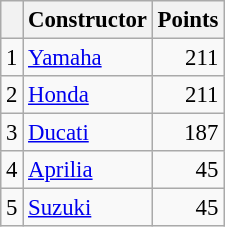<table class="wikitable" style="font-size: 95%;">
<tr>
<th></th>
<th>Constructor</th>
<th>Points</th>
</tr>
<tr>
<td align=center>1</td>
<td> <a href='#'>Yamaha</a></td>
<td align=right>211</td>
</tr>
<tr>
<td align=center>2</td>
<td> <a href='#'>Honda</a></td>
<td align=right>211</td>
</tr>
<tr>
<td align=center>3</td>
<td> <a href='#'>Ducati</a></td>
<td align=right>187</td>
</tr>
<tr>
<td align=center>4</td>
<td> <a href='#'>Aprilia</a></td>
<td align=right>45</td>
</tr>
<tr>
<td align=center>5</td>
<td> <a href='#'>Suzuki</a></td>
<td align=right>45</td>
</tr>
</table>
